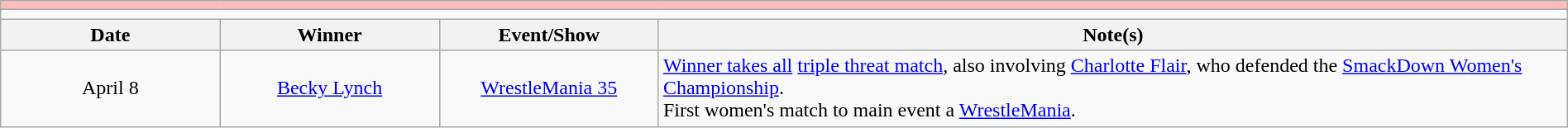<table class="wikitable" style="text-align:center; width:100%;">
<tr style="background:#FBB;">
<td colspan="4"></td>
</tr>
<tr>
<td colspan="4"><strong></strong></td>
</tr>
<tr>
<th width=14%>Date</th>
<th width=14%>Winner</th>
<th width=14%>Event/Show</th>
<th width=58%>Note(s)</th>
</tr>
<tr>
<td>April 8</td>
<td><a href='#'>Becky Lynch</a></td>
<td><a href='#'>WrestleMania 35</a></td>
<td align=left><a href='#'>Winner takes all</a> <a href='#'>triple threat match</a>, also involving <a href='#'>Charlotte Flair</a>, who defended the <a href='#'>SmackDown Women's Championship</a>.<br>First women's match to main event a <a href='#'>WrestleMania</a>.<br></td>
</tr>
</table>
